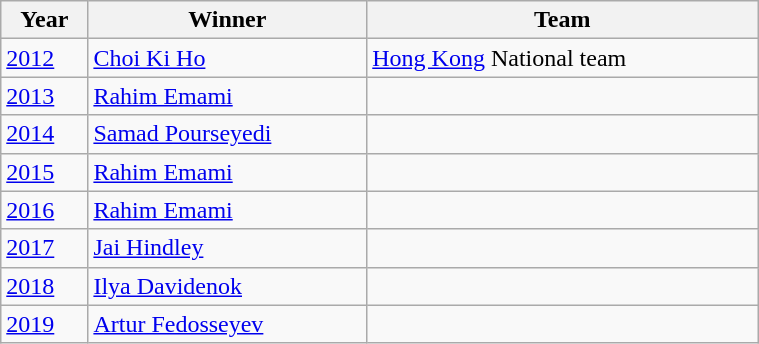<table class="wikitable" style="font-size:100%" width=40%>
<tr>
<th>Year</th>
<th>Winner</th>
<th>Team</th>
</tr>
<tr>
<td><a href='#'>2012</a></td>
<td> <a href='#'>Choi Ki Ho</a></td>
<td><a href='#'>Hong Kong</a> National team</td>
</tr>
<tr>
<td><a href='#'>2013</a></td>
<td> <a href='#'>Rahim Emami</a></td>
<td></td>
</tr>
<tr>
<td><a href='#'>2014</a></td>
<td> <a href='#'>Samad Pourseyedi</a></td>
<td></td>
</tr>
<tr>
<td><a href='#'>2015</a></td>
<td> <a href='#'>Rahim Emami</a></td>
<td></td>
</tr>
<tr>
<td><a href='#'>2016</a></td>
<td> <a href='#'>Rahim Emami</a></td>
<td></td>
</tr>
<tr>
<td><a href='#'>2017</a></td>
<td> <a href='#'>Jai Hindley</a></td>
<td></td>
</tr>
<tr>
<td><a href='#'>2018</a></td>
<td> <a href='#'>Ilya Davidenok</a></td>
<td></td>
</tr>
<tr>
<td><a href='#'>2019</a></td>
<td> <a href='#'>Artur Fedosseyev</a></td>
<td></td>
</tr>
</table>
